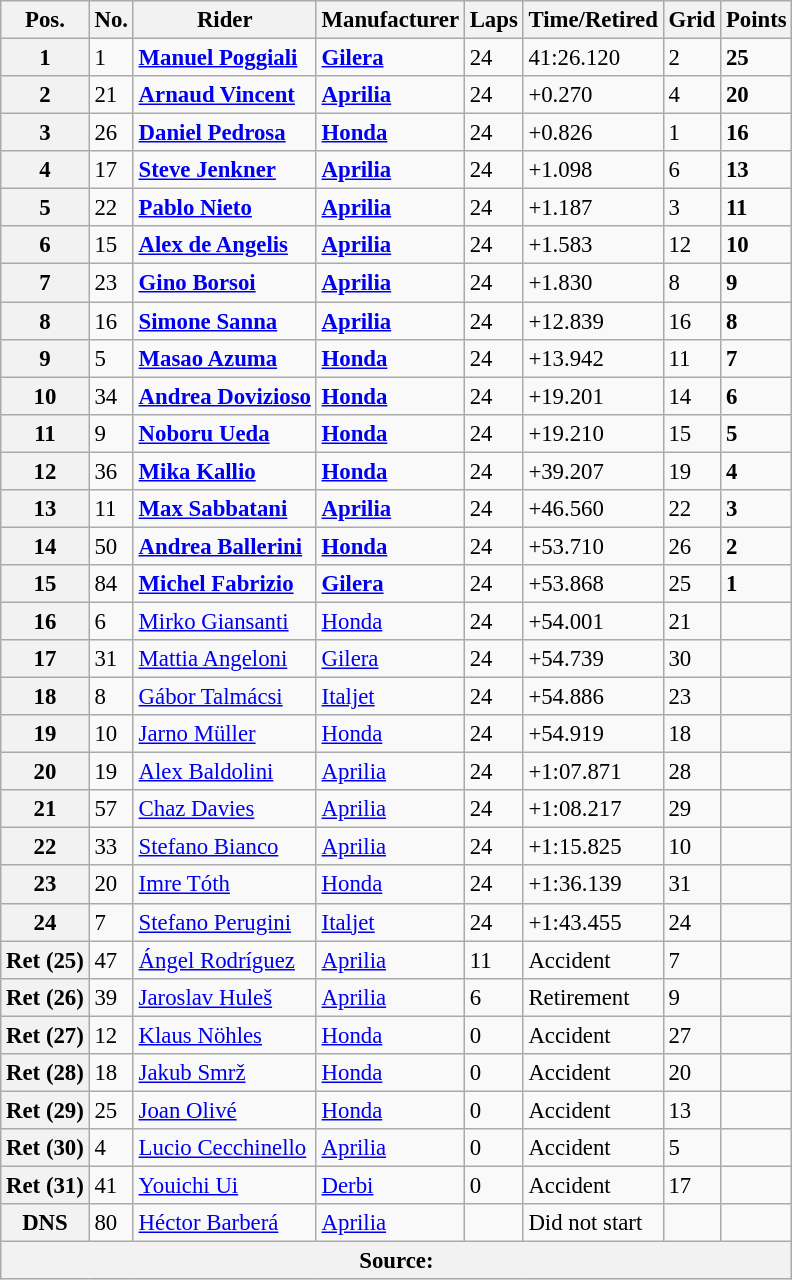<table class="wikitable" style="font-size: 95%;">
<tr>
<th>Pos.</th>
<th>No.</th>
<th>Rider</th>
<th>Manufacturer</th>
<th>Laps</th>
<th>Time/Retired</th>
<th>Grid</th>
<th>Points</th>
</tr>
<tr>
<th>1</th>
<td>1</td>
<td> <strong><a href='#'>Manuel Poggiali</a></strong></td>
<td><strong><a href='#'>Gilera</a></strong></td>
<td>24</td>
<td>41:26.120</td>
<td>2</td>
<td><strong>25</strong></td>
</tr>
<tr>
<th>2</th>
<td>21</td>
<td> <strong><a href='#'>Arnaud Vincent</a></strong></td>
<td><strong><a href='#'>Aprilia</a></strong></td>
<td>24</td>
<td>+0.270</td>
<td>4</td>
<td><strong>20</strong></td>
</tr>
<tr>
<th>3</th>
<td>26</td>
<td> <strong><a href='#'>Daniel Pedrosa</a></strong></td>
<td><strong><a href='#'>Honda</a></strong></td>
<td>24</td>
<td>+0.826</td>
<td>1</td>
<td><strong>16</strong></td>
</tr>
<tr>
<th>4</th>
<td>17</td>
<td> <strong><a href='#'>Steve Jenkner</a></strong></td>
<td><strong><a href='#'>Aprilia</a></strong></td>
<td>24</td>
<td>+1.098</td>
<td>6</td>
<td><strong>13</strong></td>
</tr>
<tr>
<th>5</th>
<td>22</td>
<td> <strong><a href='#'>Pablo Nieto</a></strong></td>
<td><strong><a href='#'>Aprilia</a></strong></td>
<td>24</td>
<td>+1.187</td>
<td>3</td>
<td><strong>11</strong></td>
</tr>
<tr>
<th>6</th>
<td>15</td>
<td> <strong><a href='#'>Alex de Angelis</a></strong></td>
<td><strong><a href='#'>Aprilia</a></strong></td>
<td>24</td>
<td>+1.583</td>
<td>12</td>
<td><strong>10</strong></td>
</tr>
<tr>
<th>7</th>
<td>23</td>
<td> <strong><a href='#'>Gino Borsoi</a></strong></td>
<td><strong><a href='#'>Aprilia</a></strong></td>
<td>24</td>
<td>+1.830</td>
<td>8</td>
<td><strong>9</strong></td>
</tr>
<tr>
<th>8</th>
<td>16</td>
<td> <strong><a href='#'>Simone Sanna</a></strong></td>
<td><strong><a href='#'>Aprilia</a></strong></td>
<td>24</td>
<td>+12.839</td>
<td>16</td>
<td><strong>8</strong></td>
</tr>
<tr>
<th>9</th>
<td>5</td>
<td> <strong><a href='#'>Masao Azuma</a></strong></td>
<td><strong><a href='#'>Honda</a></strong></td>
<td>24</td>
<td>+13.942</td>
<td>11</td>
<td><strong>7</strong></td>
</tr>
<tr>
<th>10</th>
<td>34</td>
<td> <strong><a href='#'>Andrea Dovizioso</a></strong></td>
<td><strong><a href='#'>Honda</a></strong></td>
<td>24</td>
<td>+19.201</td>
<td>14</td>
<td><strong>6</strong></td>
</tr>
<tr>
<th>11</th>
<td>9</td>
<td> <strong><a href='#'>Noboru Ueda</a></strong></td>
<td><strong><a href='#'>Honda</a></strong></td>
<td>24</td>
<td>+19.210</td>
<td>15</td>
<td><strong>5</strong></td>
</tr>
<tr>
<th>12</th>
<td>36</td>
<td> <strong><a href='#'>Mika Kallio</a></strong></td>
<td><strong><a href='#'>Honda</a></strong></td>
<td>24</td>
<td>+39.207</td>
<td>19</td>
<td><strong>4</strong></td>
</tr>
<tr>
<th>13</th>
<td>11</td>
<td> <strong><a href='#'>Max Sabbatani</a></strong></td>
<td><strong><a href='#'>Aprilia</a></strong></td>
<td>24</td>
<td>+46.560</td>
<td>22</td>
<td><strong>3</strong></td>
</tr>
<tr>
<th>14</th>
<td>50</td>
<td> <strong><a href='#'>Andrea Ballerini</a></strong></td>
<td><strong><a href='#'>Honda</a></strong></td>
<td>24</td>
<td>+53.710</td>
<td>26</td>
<td><strong>2</strong></td>
</tr>
<tr>
<th>15</th>
<td>84</td>
<td> <strong><a href='#'>Michel Fabrizio</a></strong></td>
<td><strong><a href='#'>Gilera</a></strong></td>
<td>24</td>
<td>+53.868</td>
<td>25</td>
<td><strong>1</strong></td>
</tr>
<tr>
<th>16</th>
<td>6</td>
<td> <a href='#'>Mirko Giansanti</a></td>
<td><a href='#'>Honda</a></td>
<td>24</td>
<td>+54.001</td>
<td>21</td>
<td></td>
</tr>
<tr>
<th>17</th>
<td>31</td>
<td> <a href='#'>Mattia Angeloni</a></td>
<td><a href='#'>Gilera</a></td>
<td>24</td>
<td>+54.739</td>
<td>30</td>
<td></td>
</tr>
<tr>
<th>18</th>
<td>8</td>
<td> <a href='#'>Gábor Talmácsi</a></td>
<td><a href='#'>Italjet</a></td>
<td>24</td>
<td>+54.886</td>
<td>23</td>
<td></td>
</tr>
<tr>
<th>19</th>
<td>10</td>
<td> <a href='#'>Jarno Müller</a></td>
<td><a href='#'>Honda</a></td>
<td>24</td>
<td>+54.919</td>
<td>18</td>
<td></td>
</tr>
<tr>
<th>20</th>
<td>19</td>
<td> <a href='#'>Alex Baldolini</a></td>
<td><a href='#'>Aprilia</a></td>
<td>24</td>
<td>+1:07.871</td>
<td>28</td>
<td></td>
</tr>
<tr>
<th>21</th>
<td>57</td>
<td> <a href='#'>Chaz Davies</a></td>
<td><a href='#'>Aprilia</a></td>
<td>24</td>
<td>+1:08.217</td>
<td>29</td>
<td></td>
</tr>
<tr>
<th>22</th>
<td>33</td>
<td> <a href='#'>Stefano Bianco</a></td>
<td><a href='#'>Aprilia</a></td>
<td>24</td>
<td>+1:15.825</td>
<td>10</td>
<td></td>
</tr>
<tr>
<th>23</th>
<td>20</td>
<td> <a href='#'>Imre Tóth</a></td>
<td><a href='#'>Honda</a></td>
<td>24</td>
<td>+1:36.139</td>
<td>31</td>
<td></td>
</tr>
<tr>
<th>24</th>
<td>7</td>
<td> <a href='#'>Stefano Perugini</a></td>
<td><a href='#'>Italjet</a></td>
<td>24</td>
<td>+1:43.455</td>
<td>24</td>
<td></td>
</tr>
<tr>
<th>Ret (25)</th>
<td>47</td>
<td> <a href='#'>Ángel Rodríguez</a></td>
<td><a href='#'>Aprilia</a></td>
<td>11</td>
<td>Accident</td>
<td>7</td>
<td></td>
</tr>
<tr>
<th>Ret (26)</th>
<td>39</td>
<td> <a href='#'>Jaroslav Huleš</a></td>
<td><a href='#'>Aprilia</a></td>
<td>6</td>
<td>Retirement</td>
<td>9</td>
<td></td>
</tr>
<tr>
<th>Ret (27)</th>
<td>12</td>
<td> <a href='#'>Klaus Nöhles</a></td>
<td><a href='#'>Honda</a></td>
<td>0</td>
<td>Accident</td>
<td>27</td>
<td></td>
</tr>
<tr>
<th>Ret (28)</th>
<td>18</td>
<td> <a href='#'>Jakub Smrž</a></td>
<td><a href='#'>Honda</a></td>
<td>0</td>
<td>Accident</td>
<td>20</td>
<td></td>
</tr>
<tr>
<th>Ret (29)</th>
<td>25</td>
<td> <a href='#'>Joan Olivé</a></td>
<td><a href='#'>Honda</a></td>
<td>0</td>
<td>Accident</td>
<td>13</td>
<td></td>
</tr>
<tr>
<th>Ret (30)</th>
<td>4</td>
<td> <a href='#'>Lucio Cecchinello</a></td>
<td><a href='#'>Aprilia</a></td>
<td>0</td>
<td>Accident</td>
<td>5</td>
<td></td>
</tr>
<tr>
<th>Ret (31)</th>
<td>41</td>
<td> <a href='#'>Youichi Ui</a></td>
<td><a href='#'>Derbi</a></td>
<td>0</td>
<td>Accident</td>
<td>17</td>
<td></td>
</tr>
<tr>
<th>DNS</th>
<td>80</td>
<td> <a href='#'>Héctor Barberá</a></td>
<td><a href='#'>Aprilia</a></td>
<td></td>
<td>Did not start</td>
<td></td>
<td></td>
</tr>
<tr>
<th colspan=8>Source: </th>
</tr>
</table>
